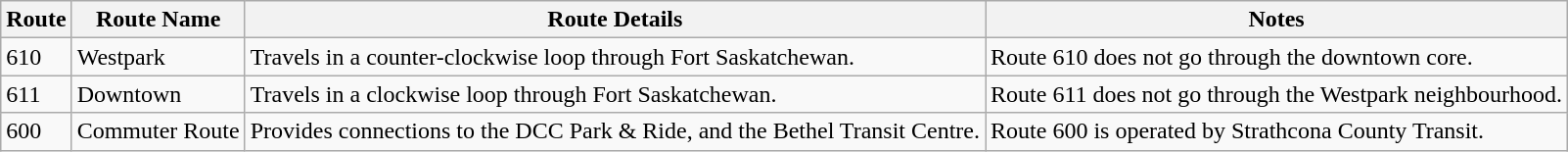<table class="wikitable">
<tr>
<th>Route</th>
<th>Route Name</th>
<th>Route Details</th>
<th>Notes</th>
</tr>
<tr>
<td>610</td>
<td>Westpark</td>
<td>Travels in a counter-clockwise loop through Fort Saskatchewan.</td>
<td>Route 610 does not go through the downtown core.</td>
</tr>
<tr>
<td>611</td>
<td>Downtown</td>
<td>Travels in a clockwise loop through Fort Saskatchewan.</td>
<td>Route 611 does not go through the Westpark neighbourhood.</td>
</tr>
<tr>
<td>600</td>
<td>Commuter Route</td>
<td>Provides connections to the DCC Park & Ride, and the Bethel Transit Centre.</td>
<td>Route 600 is operated by Strathcona County Transit.</td>
</tr>
</table>
